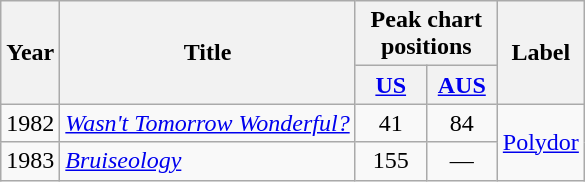<table class="wikitable" style="text-align:center">
<tr>
<th scope="col" rowspan="2">Year</th>
<th scope="col" rowspan="2">Title</th>
<th scope="col" colspan="2">Peak chart<br>positions</th>
<th scope="col" rowspan="2">Label</th>
</tr>
<tr>
<th style="width:40px;"><a href='#'>US</a><br></th>
<th style="width:40px;"><a href='#'>AUS</a><br></th>
</tr>
<tr>
<td>1982</td>
<td style="text-align:left;"><em><a href='#'>Wasn't Tomorrow Wonderful?</a></em></td>
<td>41</td>
<td>84</td>
<td style="text-align:left;" rowspan="2"><a href='#'>Polydor</a></td>
</tr>
<tr>
<td>1983</td>
<td style="text-align:left;"><em><a href='#'>Bruiseology</a></em></td>
<td>155</td>
<td>—</td>
</tr>
</table>
